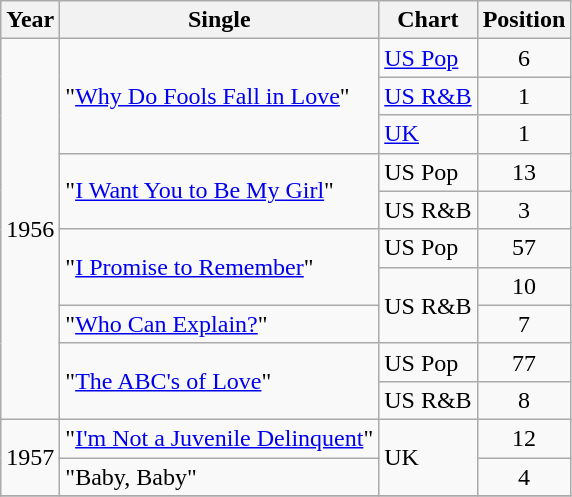<table class="wikitable">
<tr>
<th>Year</th>
<th>Single</th>
<th>Chart</th>
<th>Position</th>
</tr>
<tr>
<td rowspan="10">1956</td>
<td rowspan="3">"<a href='#'>Why Do Fools Fall in Love</a>"</td>
<td rowspan="1"><a href='#'>US Pop</a></td>
<td align="center">6</td>
</tr>
<tr>
<td rowspan="1"><a href='#'>US R&B</a></td>
<td align="center">1</td>
</tr>
<tr>
<td rowspan="1"><a href='#'>UK</a></td>
<td align="center">1</td>
</tr>
<tr>
<td rowspan="2">"<a href='#'>I Want You to Be My Girl</a>"</td>
<td rowspan="1">US Pop</td>
<td align="center">13</td>
</tr>
<tr>
<td rowspan="1">US R&B</td>
<td align="center">3</td>
</tr>
<tr>
<td rowspan="2">"<a href='#'>I Promise to Remember</a>"</td>
<td rowspan="1">US Pop</td>
<td align="center">57</td>
</tr>
<tr>
<td rowspan="2">US R&B</td>
<td align="center">10</td>
</tr>
<tr>
<td rowspan="1">"<a href='#'>Who Can Explain?</a>"</td>
<td align="center">7</td>
</tr>
<tr>
<td rowspan="2">"<a href='#'>The ABC's of Love</a>"</td>
<td rowspan="1">US Pop</td>
<td align="center">77</td>
</tr>
<tr>
<td rowspan="1">US R&B</td>
<td align="center">8</td>
</tr>
<tr>
<td rowspan="2">1957</td>
<td rowspan="1">"<a href='#'>I'm Not a Juvenile Delinquent</a>"</td>
<td rowspan="2">UK</td>
<td align="center">12</td>
</tr>
<tr>
<td rowspan="1">"Baby, Baby"</td>
<td align="center">4</td>
</tr>
<tr>
</tr>
</table>
